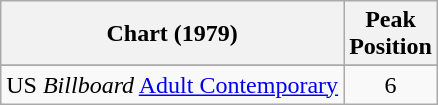<table class="wikitable">
<tr>
<th>Chart (1979)</th>
<th>Peak<br>Position</th>
</tr>
<tr>
</tr>
<tr>
</tr>
<tr>
<td>US <em>Billboard</em> <a href='#'>Adult Contemporary</a></td>
<td align="center">6</td>
</tr>
</table>
